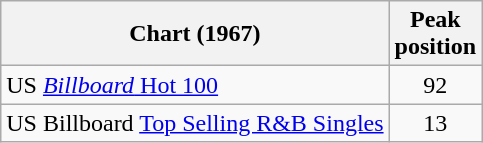<table class="wikitable sortable">
<tr>
<th>Chart (1967)</th>
<th>Peak<br>position</th>
</tr>
<tr>
<td align="left">US <a href='#'><em>Billboard</em> Hot 100</a></td>
<td align="center">92</td>
</tr>
<tr>
<td align="left">US  Billboard <a href='#'>Top Selling R&B Singles</a></td>
<td align="center">13</td>
</tr>
</table>
